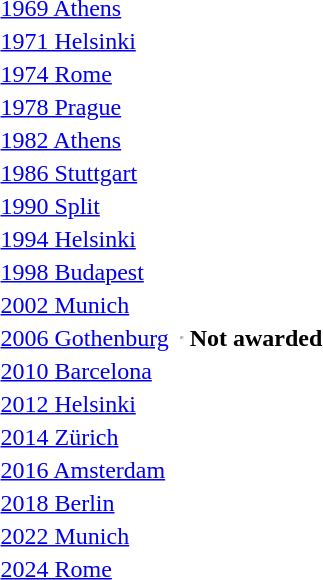<table>
<tr>
<td><a href='#'>1969 Athens</a><br></td>
<td></td>
<td></td>
<td></td>
</tr>
<tr>
<td><a href='#'>1971 Helsinki</a><br></td>
<td></td>
<td></td>
<td></td>
</tr>
<tr>
<td><a href='#'>1974 Rome</a><br></td>
<td></td>
<td></td>
<td></td>
</tr>
<tr>
<td><a href='#'>1978 Prague</a><br></td>
<td></td>
<td></td>
<td></td>
</tr>
<tr>
<td><a href='#'>1982 Athens</a><br></td>
<td></td>
<td></td>
<td></td>
</tr>
<tr>
<td><a href='#'>1986 Stuttgart</a><br></td>
<td></td>
<td></td>
<td></td>
</tr>
<tr>
<td><a href='#'>1990 Split</a><br></td>
<td></td>
<td></td>
<td></td>
</tr>
<tr>
<td><a href='#'>1994 Helsinki</a><br></td>
<td></td>
<td></td>
<td></td>
</tr>
<tr>
<td><a href='#'>1998 Budapest</a><br></td>
<td></td>
<td></td>
<td></td>
</tr>
<tr>
<td><a href='#'>2002 Munich</a><br></td>
<td></td>
<td></td>
<td></td>
</tr>
<tr>
<td><a href='#'>2006 Gothenburg</a><br></td>
<td></td>
<td><hr></td>
<th>Not awarded</th>
</tr>
<tr>
<td><a href='#'>2010 Barcelona</a><br></td>
<td></td>
<td></td>
<td></td>
</tr>
<tr>
<td><a href='#'>2012 Helsinki</a><br></td>
<td></td>
<td></td>
<td></td>
</tr>
<tr>
<td><a href='#'>2014 Zürich</a><br></td>
<td></td>
<td></td>
<td></td>
</tr>
<tr>
<td><a href='#'>2016 Amsterdam</a><br></td>
<td></td>
<td></td>
<td></td>
</tr>
<tr>
<td><a href='#'>2018 Berlin</a><br></td>
<td></td>
<td></td>
<td></td>
</tr>
<tr>
<td><a href='#'>2022 Munich</a><br></td>
<td></td>
<td></td>
<td></td>
</tr>
<tr>
<td><a href='#'>2024 Rome</a><br></td>
<td></td>
<td></td>
<td></td>
</tr>
</table>
